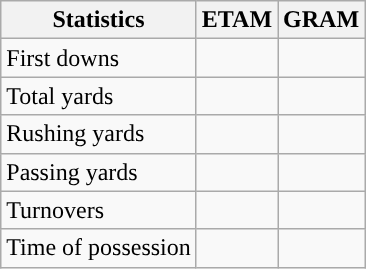<table class="wikitable" style="float:left">
<tr>
<th>Statistics</th>
<th>ETAM</th>
<th>GRAM</th>
</tr>
<tr>
<td>First downs</td>
<td></td>
<td></td>
</tr>
<tr>
<td>Total yards</td>
<td></td>
<td></td>
</tr>
<tr>
<td>Rushing yards</td>
<td></td>
<td></td>
</tr>
<tr>
<td>Passing yards</td>
<td></td>
<td></td>
</tr>
<tr>
<td>Turnovers</td>
<td></td>
<td></td>
</tr>
<tr>
<td>Time of possession</td>
<td></td>
<td></td>
</tr>
</table>
